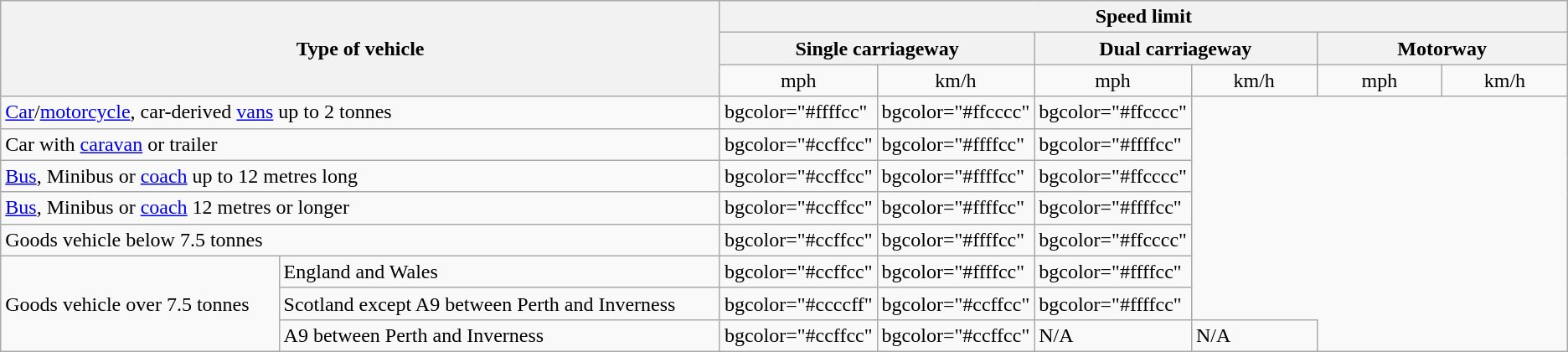<table class="wikitable">
<tr>
<th rowspan="3" colspan=2>Type of vehicle</th>
<th colspan=6>Speed limit</th>
</tr>
<tr>
<th colspan=2>Single carriageway</th>
<th colspan=2>Dual carriageway</th>
<th colspan=2>Motorway</th>
</tr>
<tr style="text-align:center;">
<td style="width:8%; ">mph</td>
<td style="width:8%; ">km/h</td>
<td style="width:8%; ">mph</td>
<td style="width:8%; ">km/h</td>
<td style="width:8%; ">mph</td>
<td style="width:8%; ">km/h</td>
</tr>
<tr>
<td colspan=2><a href='#'>Car</a>/<a href='#'>motorcycle</a>, car-derived <a href='#'>vans</a> up to 2 tonnes</td>
<td>bgcolor="#ffffcc" </td>
<td>bgcolor="#ffcccc" </td>
<td>bgcolor="#ffcccc" </td>
</tr>
<tr>
<td colspan=2>Car with <a href='#'>caravan</a> or trailer</td>
<td>bgcolor="#ccffcc" </td>
<td>bgcolor="#ffffcc" </td>
<td>bgcolor="#ffffcc" </td>
</tr>
<tr>
<td colspan=2><a href='#'>Bus</a>, Minibus or <a href='#'>coach</a> up to 12 metres long</td>
<td>bgcolor="#ccffcc" </td>
<td>bgcolor="#ffffcc" </td>
<td>bgcolor="#ffcccc" </td>
</tr>
<tr>
<td colspan="2"><a href='#'>Bus</a>, Minibus or <a href='#'>coach</a> 12 metres or longer</td>
<td>bgcolor="#ccffcc" </td>
<td>bgcolor="#ffffcc" </td>
<td>bgcolor="#ffffcc" </td>
</tr>
<tr>
<td colspan=2>Goods vehicle below 7.5 tonnes</td>
<td>bgcolor="#ccffcc" </td>
<td>bgcolor="#ffffcc" </td>
<td>bgcolor="#ffcccc" </td>
</tr>
<tr>
<td rowspan=3>Goods vehicle over 7.5 tonnes</td>
<td>England and Wales</td>
<td>bgcolor="#ccffcc" </td>
<td>bgcolor="#ffffcc" </td>
<td>bgcolor="#ffffcc" </td>
</tr>
<tr>
<td>Scotland except A9 between Perth and Inverness</td>
<td>bgcolor="#ccccff" </td>
<td>bgcolor="#ccffcc" </td>
<td>bgcolor="#ffffcc" </td>
</tr>
<tr>
<td>A9 between Perth and Inverness</td>
<td>bgcolor="#ccffcc" </td>
<td>bgcolor="#ccffcc" </td>
<td>N/A</td>
<td>N/A</td>
</tr>
</table>
